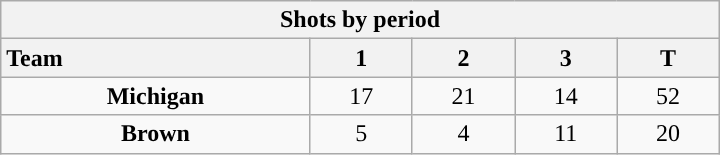<table class="wikitable" style="width:30em; text-align:right;">
<tr>
<th colspan=5>Shots by period</th>
</tr>
<tr>
<th style="width:10em; text-align:left;">Team</th>
<th style="width:3em;">1</th>
<th style="width:3em;">2</th>
<th style="width:3em;">3</th>
<th style="width:3em;">T</th>
</tr>
<tr>
<td align=center><strong>Michigan</strong></td>
<td align=center>17</td>
<td align=center>21</td>
<td align=center>14</td>
<td align=center>52</td>
</tr>
<tr>
<td align=center><strong>Brown</strong></td>
<td align=center>5</td>
<td align=center>4</td>
<td align=center>11</td>
<td align=center>20</td>
</tr>
</table>
